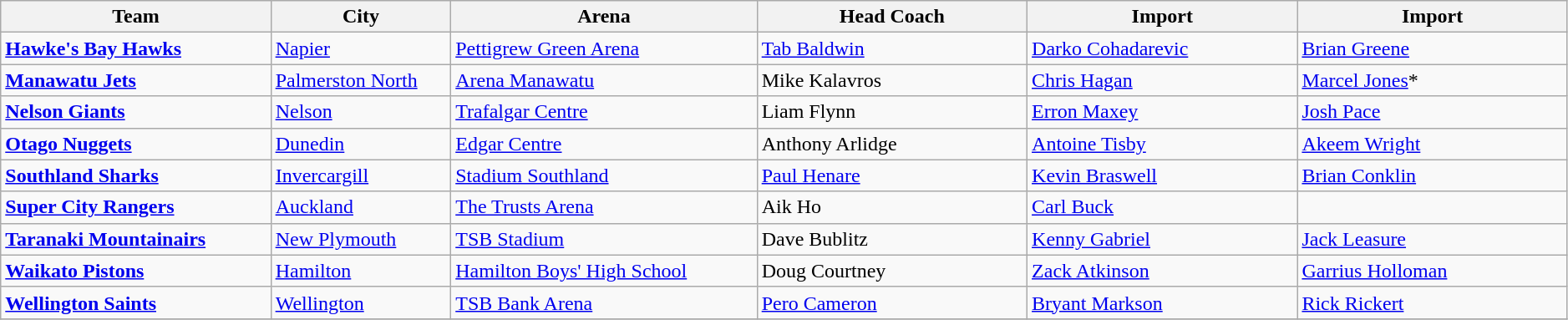<table class="wikitable" style="width:99%; text-align:left">
<tr>
<th style="width:15%">Team</th>
<th style="width:10%">City</th>
<th style="width:17%">Arena</th>
<th style="width:15%">Head Coach</th>
<th style="width:15%">Import</th>
<th style="width:15%">Import</th>
</tr>
<tr>
<td><strong><a href='#'>Hawke's Bay Hawks</a></strong></td>
<td><a href='#'>Napier</a></td>
<td><a href='#'>Pettigrew Green Arena</a></td>
<td> <a href='#'>Tab Baldwin</a></td>
<td> <a href='#'>Darko Cohadarevic</a></td>
<td> <a href='#'>Brian Greene</a></td>
</tr>
<tr>
<td><strong><a href='#'>Manawatu Jets</a></strong></td>
<td><a href='#'>Palmerston North</a></td>
<td><a href='#'>Arena Manawatu</a></td>
<td> Mike Kalavros</td>
<td> <a href='#'>Chris Hagan</a></td>
<td> <a href='#'>Marcel Jones</a>*</td>
</tr>
<tr>
<td><strong><a href='#'>Nelson Giants</a></strong></td>
<td><a href='#'>Nelson</a></td>
<td><a href='#'>Trafalgar Centre</a></td>
<td> Liam Flynn</td>
<td> <a href='#'>Erron Maxey</a></td>
<td> <a href='#'>Josh Pace</a></td>
</tr>
<tr>
<td><strong><a href='#'>Otago Nuggets</a></strong></td>
<td><a href='#'>Dunedin</a></td>
<td><a href='#'>Edgar Centre</a></td>
<td> Anthony Arlidge</td>
<td> <a href='#'>Antoine Tisby</a></td>
<td> <a href='#'>Akeem Wright</a></td>
</tr>
<tr>
<td><strong><a href='#'>Southland Sharks</a></strong></td>
<td><a href='#'>Invercargill</a></td>
<td><a href='#'>Stadium Southland</a></td>
<td> <a href='#'>Paul Henare</a></td>
<td> <a href='#'>Kevin Braswell</a></td>
<td> <a href='#'>Brian Conklin</a></td>
</tr>
<tr>
<td><strong><a href='#'>Super City Rangers</a></strong></td>
<td><a href='#'>Auckland</a></td>
<td><a href='#'>The Trusts Arena</a></td>
<td> Aik Ho</td>
<td> <a href='#'>Carl Buck</a></td>
<td></td>
</tr>
<tr>
<td><strong><a href='#'>Taranaki Mountainairs</a></strong></td>
<td><a href='#'>New Plymouth</a></td>
<td><a href='#'>TSB Stadium</a></td>
<td> Dave Bublitz</td>
<td> <a href='#'>Kenny Gabriel</a></td>
<td> <a href='#'>Jack Leasure</a></td>
</tr>
<tr>
<td><strong><a href='#'>Waikato Pistons</a></strong></td>
<td><a href='#'>Hamilton</a></td>
<td><a href='#'>Hamilton Boys' High School</a></td>
<td> Doug Courtney</td>
<td> <a href='#'>Zack Atkinson</a></td>
<td> <a href='#'>Garrius Holloman</a></td>
</tr>
<tr>
<td><strong><a href='#'>Wellington Saints</a></strong></td>
<td><a href='#'>Wellington</a></td>
<td><a href='#'>TSB Bank Arena</a></td>
<td> <a href='#'>Pero Cameron</a></td>
<td> <a href='#'>Bryant Markson</a></td>
<td> <a href='#'>Rick Rickert</a></td>
</tr>
<tr>
</tr>
</table>
